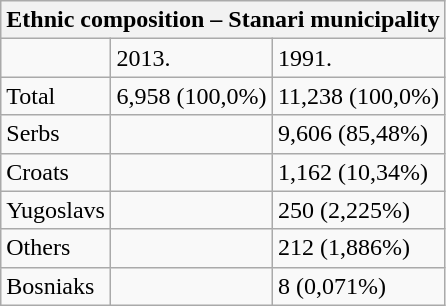<table class="wikitable">
<tr>
<th colspan="9">Ethnic composition – Stanari municipality</th>
</tr>
<tr>
<td></td>
<td>2013.</td>
<td>1991.</td>
</tr>
<tr>
<td>Total</td>
<td>6,958 (100,0%)</td>
<td>11,238 (100,0%)</td>
</tr>
<tr>
<td>Serbs</td>
<td></td>
<td>9,606 (85,48%)</td>
</tr>
<tr>
<td>Croats</td>
<td></td>
<td>1,162 (10,34%)</td>
</tr>
<tr>
<td>Yugoslavs</td>
<td></td>
<td>250 (2,225%)</td>
</tr>
<tr>
<td>Others</td>
<td></td>
<td>212 (1,886%)</td>
</tr>
<tr>
<td>Bosniaks</td>
<td></td>
<td>8 (0,071%)</td>
</tr>
</table>
